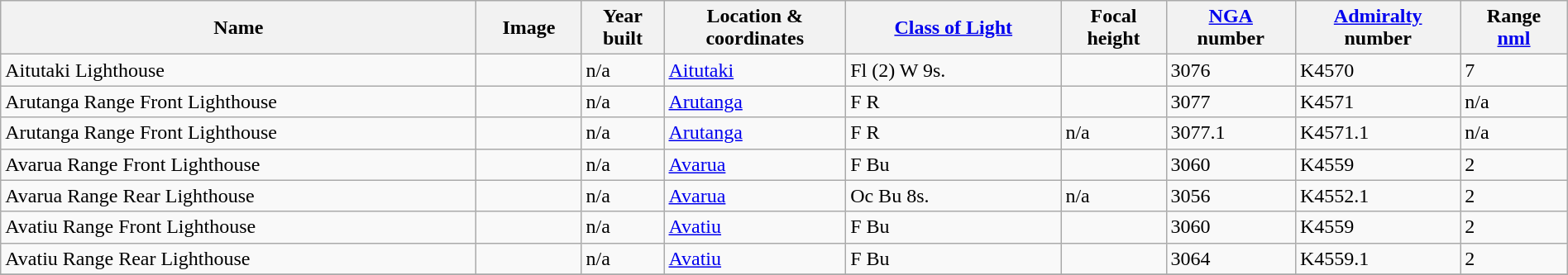<table class="wikitable sortable" style="width:100%">
<tr>
<th>Name</th>
<th>Image</th>
<th>Year<br>built</th>
<th>Location &<br> coordinates</th>
<th><a href='#'>Class of Light</a></th>
<th>Focal<br>height</th>
<th><a href='#'>NGA</a><br>number</th>
<th><a href='#'>Admiralty</a><br>number</th>
<th>Range<br><a href='#'>nml</a></th>
</tr>
<tr>
<td>Aitutaki Lighthouse</td>
<td></td>
<td>n/a</td>
<td><a href='#'>Aitutaki</a><br> </td>
<td>Fl (2) W 9s.</td>
<td></td>
<td>3076</td>
<td>K4570</td>
<td>7</td>
</tr>
<tr>
<td>Arutanga Range Front Lighthouse</td>
<td> </td>
<td>n/a</td>
<td><a href='#'>Arutanga</a><br> </td>
<td>F R</td>
<td></td>
<td>3077</td>
<td>K4571</td>
<td>n/a</td>
</tr>
<tr>
<td>Arutanga Range Front Lighthouse</td>
<td></td>
<td>n/a</td>
<td><a href='#'>Arutanga</a><br> </td>
<td>F R</td>
<td>n/a</td>
<td>3077.1</td>
<td>K4571.1</td>
<td>n/a</td>
</tr>
<tr>
<td>Avarua Range Front Lighthouse</td>
<td></td>
<td>n/a</td>
<td><a href='#'>Avarua</a><br> </td>
<td>F Bu</td>
<td></td>
<td>3060</td>
<td>K4559</td>
<td>2</td>
</tr>
<tr>
<td>Avarua Range Rear Lighthouse</td>
<td></td>
<td>n/a</td>
<td><a href='#'>Avarua</a><br> </td>
<td>Oc Bu 8s.</td>
<td>n/a</td>
<td>3056</td>
<td>K4552.1</td>
<td>2</td>
</tr>
<tr>
<td>Avatiu Range Front Lighthouse</td>
<td> </td>
<td>n/a</td>
<td><a href='#'>Avatiu</a><br> </td>
<td>F Bu</td>
<td></td>
<td>3060</td>
<td>K4559</td>
<td>2</td>
</tr>
<tr>
<td>Avatiu Range Rear Lighthouse</td>
<td> </td>
<td>n/a</td>
<td><a href='#'>Avatiu</a><br></td>
<td>F Bu</td>
<td></td>
<td>3064</td>
<td>K4559.1</td>
<td>2</td>
</tr>
<tr>
</tr>
</table>
